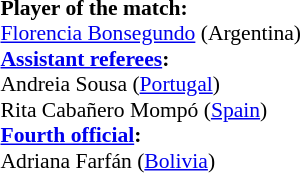<table width=100% style="font-size:90%">
<tr>
<td><br><strong>Player of the match:</strong>
<br><a href='#'>Florencia Bonsegundo</a> (Argentina)<br><strong><a href='#'>Assistant referees</a>:</strong>
<br>Andreia Sousa (<a href='#'>Portugal</a>)
<br>Rita Cabañero Mompó (<a href='#'>Spain</a>)
<br><strong><a href='#'>Fourth official</a>:</strong>
<br>Adriana Farfán (<a href='#'>Bolivia</a>)</td>
</tr>
</table>
